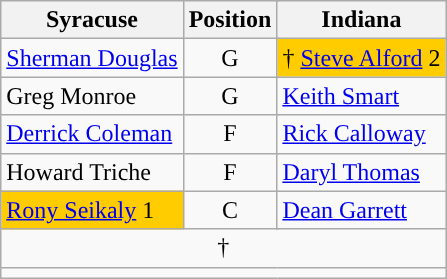<table class="wikitable">
<tr>
<th>Syracuse</th>
<th colspan="2">Position</th>
<th>Indiana</th>
</tr>
<tr>
<td><a href='#'>Sherman Douglas</a></td>
<td colspan=2 style="text-align:center">G</td>
<td style="background:#ffcc00">† <a href='#'>Steve Alford</a> 2</td>
</tr>
<tr>
<td>Greg Monroe</td>
<td colspan=2 style="text-align:center">G</td>
<td><a href='#'>Keith Smart</a></td>
</tr>
<tr>
<td><a href='#'>Derrick Coleman</a></td>
<td colspan=2 style="text-align:center">F</td>
<td><a href='#'>Rick Calloway</a></td>
</tr>
<tr>
<td>Howard Triche</td>
<td colspan=2 style="text-align:center">F</td>
<td><a href='#'>Daryl Thomas</a></td>
</tr>
<tr>
<td style="background:#ffcc00"><a href='#'>Rony Seikaly</a> 1</td>
<td colspan=2 style="text-align:center">C</td>
<td><a href='#'>Dean Garrett</a></td>
</tr>
<tr>
<td colspan="5" align=center>† </td>
</tr>
<tr>
<td colspan="5" align=center></td>
</tr>
</table>
